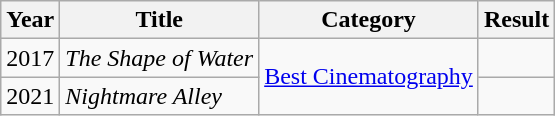<table class="wikitable">
<tr>
<th>Year</th>
<th>Title</th>
<th>Category</th>
<th>Result</th>
</tr>
<tr>
<td>2017</td>
<td><em>The Shape of Water</em></td>
<td rowspan=2><a href='#'>Best Cinematography</a></td>
<td></td>
</tr>
<tr>
<td>2021</td>
<td><em>Nightmare Alley</em></td>
<td></td>
</tr>
</table>
